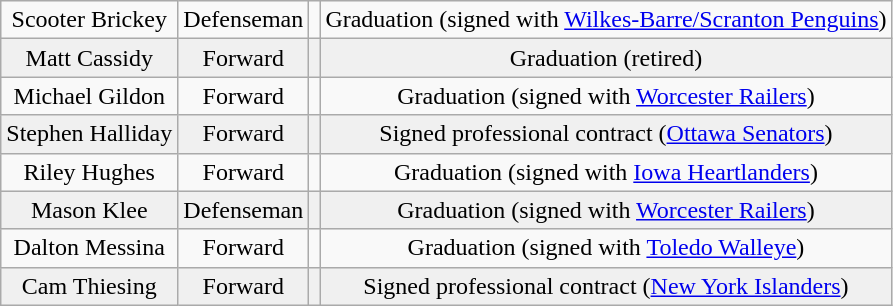<table class="wikitable">
<tr align="center" bgcolor="">
<td>Scooter Brickey</td>
<td>Defenseman</td>
<td></td>
<td>Graduation (signed with <a href='#'>Wilkes-Barre/Scranton Penguins</a>)</td>
</tr>
<tr align="center" bgcolor="f0f0f0">
<td>Matt Cassidy</td>
<td>Forward</td>
<td></td>
<td>Graduation (retired)</td>
</tr>
<tr align="center" bgcolor="">
<td>Michael Gildon</td>
<td>Forward</td>
<td></td>
<td>Graduation (signed with <a href='#'>Worcester Railers</a>)</td>
</tr>
<tr align="center" bgcolor="f0f0f0">
<td>Stephen Halliday</td>
<td>Forward</td>
<td></td>
<td>Signed professional contract (<a href='#'>Ottawa Senators</a>)</td>
</tr>
<tr align="center" bgcolor="">
<td>Riley Hughes</td>
<td>Forward</td>
<td></td>
<td>Graduation (signed with <a href='#'>Iowa Heartlanders</a>)</td>
</tr>
<tr align="center" bgcolor="f0f0f0">
<td>Mason Klee</td>
<td>Defenseman</td>
<td></td>
<td>Graduation (signed with <a href='#'>Worcester Railers</a>)</td>
</tr>
<tr align="center" bgcolor="">
<td>Dalton Messina</td>
<td>Forward</td>
<td></td>
<td>Graduation (signed with <a href='#'>Toledo Walleye</a>)</td>
</tr>
<tr align="center" bgcolor="f0f0f0">
<td>Cam Thiesing</td>
<td>Forward</td>
<td></td>
<td>Signed professional contract (<a href='#'>New York Islanders</a>)</td>
</tr>
</table>
